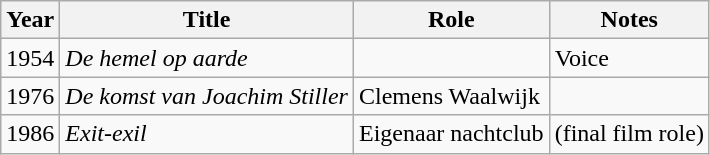<table class="wikitable">
<tr>
<th>Year</th>
<th>Title</th>
<th>Role</th>
<th>Notes</th>
</tr>
<tr>
<td>1954</td>
<td><em>De hemel op aarde</em></td>
<td></td>
<td>Voice</td>
</tr>
<tr>
<td>1976</td>
<td><em>De komst van Joachim Stiller</em></td>
<td>Clemens Waalwijk</td>
<td></td>
</tr>
<tr>
<td>1986</td>
<td><em>Exit-exil</em></td>
<td>Eigenaar nachtclub</td>
<td>(final film role)</td>
</tr>
</table>
